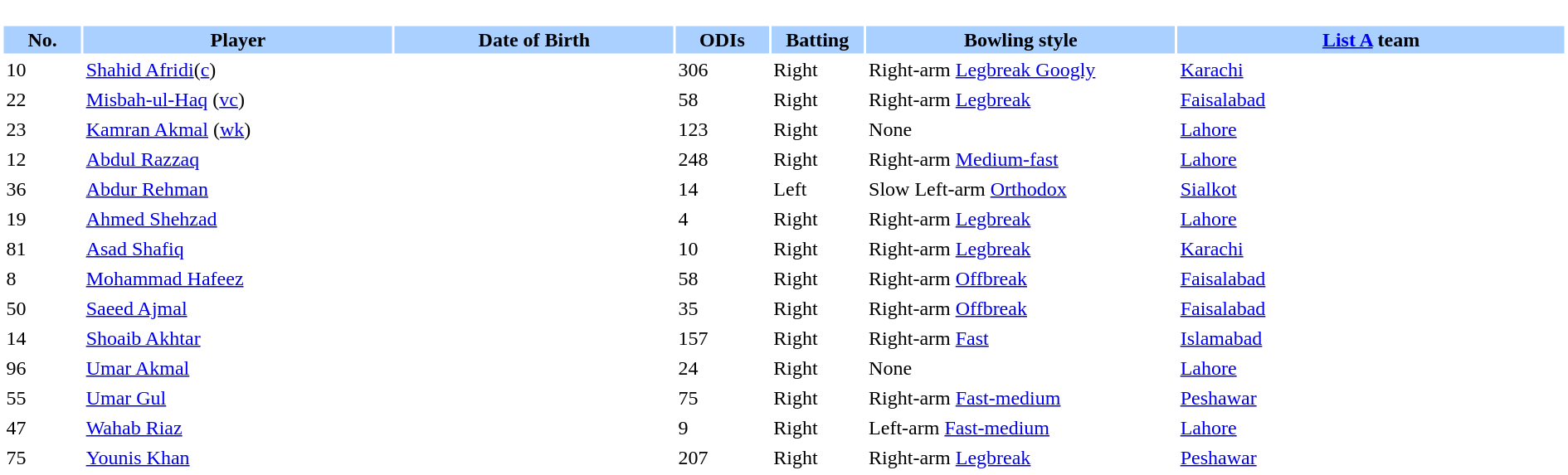<table border="0" style="width:100%">
<tr>
<td style="vertical-align:top; background:#fff; width:90%"><br><table border="0" cellspacing="2" cellpadding="2" style="width:100%">
<tr style="background:#aad0ff">
<th width=5%>No.</th>
<th width=20%>Player</th>
<th width=18%>Date of Birth</th>
<th width=6%>ODIs</th>
<th width=6%>Batting</th>
<th width=20%>Bowling style</th>
<th width=25%><a href='#'>List A</a> team</th>
</tr>
<tr>
<td>10</td>
<td><a href='#'>Shahid Afridi</a>(<a href='#'>c</a>)</td>
<td></td>
<td>306</td>
<td>Right</td>
<td>Right-arm <a href='#'>Legbreak Googly</a></td>
<td> <a href='#'>Karachi</a></td>
</tr>
<tr>
<td>22</td>
<td><a href='#'>Misbah-ul-Haq</a> (<a href='#'>vc</a>)</td>
<td></td>
<td>58</td>
<td>Right</td>
<td>Right-arm <a href='#'>Legbreak</a></td>
<td> <a href='#'>Faisalabad</a></td>
</tr>
<tr>
<td>23</td>
<td><a href='#'>Kamran Akmal</a> (<a href='#'>wk</a>)</td>
<td></td>
<td>123</td>
<td>Right</td>
<td>None</td>
<td> <a href='#'>Lahore</a></td>
</tr>
<tr>
<td>12</td>
<td><a href='#'>Abdul Razzaq</a></td>
<td></td>
<td>248</td>
<td>Right</td>
<td>Right-arm <a href='#'>Medium-fast</a></td>
<td> <a href='#'>Lahore</a></td>
</tr>
<tr>
<td>36</td>
<td><a href='#'>Abdur Rehman</a></td>
<td></td>
<td>14</td>
<td>Left</td>
<td>Slow Left-arm <a href='#'>Orthodox</a></td>
<td> <a href='#'>Sialkot</a></td>
</tr>
<tr>
<td>19</td>
<td><a href='#'>Ahmed Shehzad</a></td>
<td></td>
<td>4</td>
<td>Right</td>
<td>Right-arm <a href='#'>Legbreak</a></td>
<td> <a href='#'>Lahore</a></td>
</tr>
<tr>
<td>81</td>
<td><a href='#'>Asad Shafiq</a></td>
<td></td>
<td>10</td>
<td>Right</td>
<td>Right-arm <a href='#'>Legbreak</a></td>
<td> <a href='#'>Karachi</a></td>
</tr>
<tr>
<td>8</td>
<td><a href='#'>Mohammad Hafeez</a></td>
<td></td>
<td>58</td>
<td>Right</td>
<td>Right-arm <a href='#'>Offbreak</a></td>
<td> <a href='#'>Faisalabad</a></td>
</tr>
<tr>
<td>50</td>
<td><a href='#'>Saeed Ajmal</a></td>
<td></td>
<td>35</td>
<td>Right</td>
<td>Right-arm <a href='#'>Offbreak</a></td>
<td> <a href='#'>Faisalabad</a></td>
</tr>
<tr>
<td>14</td>
<td><a href='#'>Shoaib Akhtar</a></td>
<td></td>
<td>157</td>
<td>Right</td>
<td>Right-arm <a href='#'>Fast</a></td>
<td> <a href='#'>Islamabad</a></td>
</tr>
<tr>
<td>96</td>
<td><a href='#'>Umar Akmal</a></td>
<td></td>
<td>24</td>
<td>Right</td>
<td>None</td>
<td> <a href='#'>Lahore</a></td>
</tr>
<tr>
<td>55</td>
<td><a href='#'>Umar Gul</a></td>
<td></td>
<td>75</td>
<td>Right</td>
<td>Right-arm <a href='#'>Fast-medium</a></td>
<td> <a href='#'>Peshawar</a></td>
</tr>
<tr>
<td>47</td>
<td><a href='#'>Wahab Riaz</a></td>
<td></td>
<td>9</td>
<td>Right</td>
<td>Left-arm <a href='#'>Fast-medium</a></td>
<td> <a href='#'>Lahore</a></td>
</tr>
<tr>
<td>75</td>
<td><a href='#'>Younis Khan</a></td>
<td></td>
<td>207</td>
<td>Right</td>
<td>Right-arm <a href='#'>Legbreak</a></td>
<td> <a href='#'>Peshawar</a></td>
</tr>
</table>
</td>
</tr>
</table>
